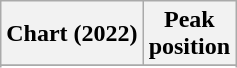<table class="wikitable sortable plainrowheaders" style="text-align:center">
<tr>
<th scope="col">Chart (2022)</th>
<th scope="col">Peak<br> position</th>
</tr>
<tr>
</tr>
<tr>
</tr>
</table>
